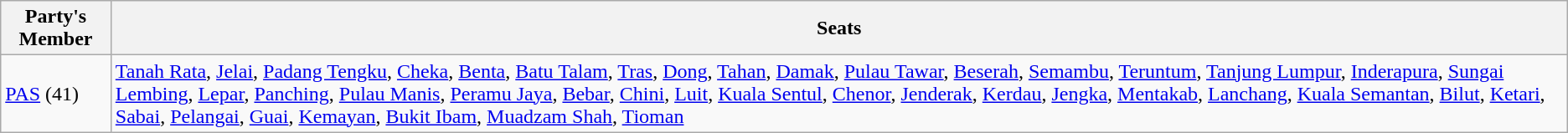<table class="wikitable">
<tr>
<th>Party's Member</th>
<th>Seats</th>
</tr>
<tr>
<td> <a href='#'>PAS</a> (41)</td>
<td><a href='#'>Tanah Rata</a>, <a href='#'>Jelai</a>, <a href='#'>Padang Tengku</a>, <a href='#'>Cheka</a>, <a href='#'>Benta</a>, <a href='#'>Batu Talam</a>, <a href='#'>Tras</a>, <a href='#'>Dong</a>, <a href='#'>Tahan</a>, <a href='#'>Damak</a>, <a href='#'>Pulau Tawar</a>, <a href='#'>Beserah</a>, <a href='#'>Semambu</a>, <a href='#'>Teruntum</a>, <a href='#'>Tanjung Lumpur</a>, <a href='#'>Inderapura</a>, <a href='#'>Sungai Lembing</a>, <a href='#'>Lepar</a>, <a href='#'>Panching</a>, <a href='#'>Pulau Manis</a>, <a href='#'>Peramu Jaya</a>, <a href='#'>Bebar</a>, <a href='#'>Chini</a>, <a href='#'>Luit</a>, <a href='#'>Kuala Sentul</a>, <a href='#'>Chenor</a>, <a href='#'>Jenderak</a>, <a href='#'>Kerdau</a>, <a href='#'>Jengka</a>, <a href='#'>Mentakab</a>, <a href='#'>Lanchang</a>, <a href='#'>Kuala Semantan</a>, <a href='#'>Bilut</a>, <a href='#'>Ketari</a>, <a href='#'>Sabai</a>, <a href='#'>Pelangai</a>, <a href='#'>Guai</a>, <a href='#'>Kemayan</a>, <a href='#'>Bukit Ibam</a>, <a href='#'>Muadzam Shah</a>, <a href='#'>Tioman</a></td>
</tr>
</table>
